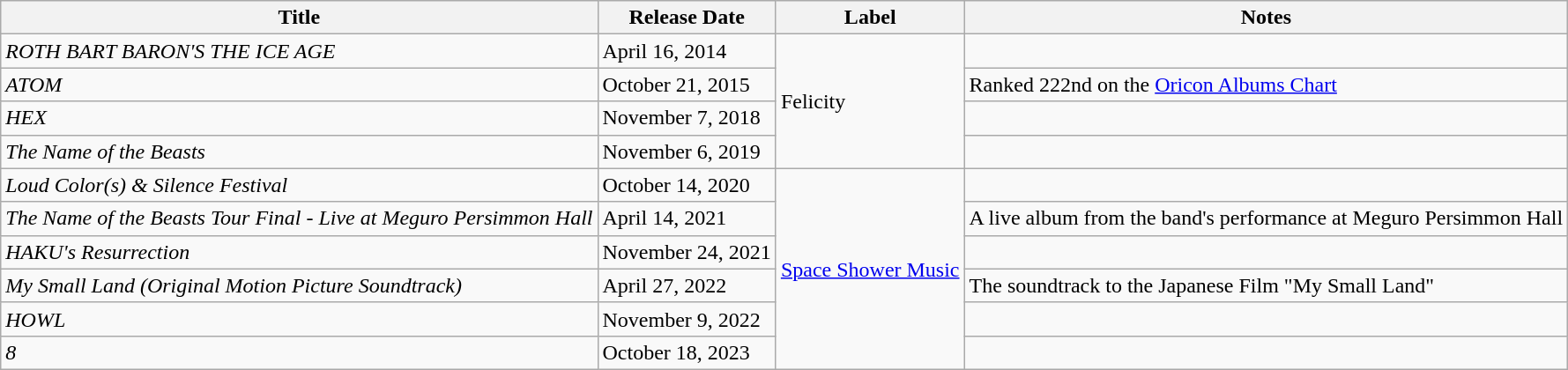<table class="wikitable">
<tr>
<th>Title</th>
<th>Release Date</th>
<th>Label</th>
<th>Notes</th>
</tr>
<tr>
<td><em>ROTH BART BARON'S THE ICE AGE</em></td>
<td>April 16, 2014</td>
<td rowspan="4">Felicity</td>
<td></td>
</tr>
<tr>
<td><em>ATOM</em></td>
<td>October 21, 2015</td>
<td>Ranked 222nd on the <a href='#'>Oricon Albums Chart</a></td>
</tr>
<tr>
<td><em>HEX</em></td>
<td>November 7, 2018</td>
<td></td>
</tr>
<tr>
<td><em>The Name of the Beasts</em></td>
<td>November 6, 2019</td>
<td></td>
</tr>
<tr>
<td><em>Loud Color(s) & Silence Festival</em></td>
<td>October 14, 2020</td>
<td rowspan="6"><a href='#'>Space Shower Music</a></td>
<td></td>
</tr>
<tr>
<td><em>The Name of the Beasts Tour Final - Live at Meguro Persimmon Hall</em></td>
<td>April 14, 2021</td>
<td>A live album from the band's performance at Meguro Persimmon Hall</td>
</tr>
<tr>
<td><em>HAKU's Resurrection</em></td>
<td>November 24, 2021</td>
<td></td>
</tr>
<tr>
<td><em>My Small Land (Original Motion Picture Soundtrack)</em></td>
<td>April 27, 2022</td>
<td>The soundtrack to the Japanese Film "My Small Land"</td>
</tr>
<tr>
<td><em>HOWL</em></td>
<td>November 9, 2022</td>
<td></td>
</tr>
<tr>
<td><em>8</em></td>
<td>October 18, 2023</td>
<td></td>
</tr>
</table>
